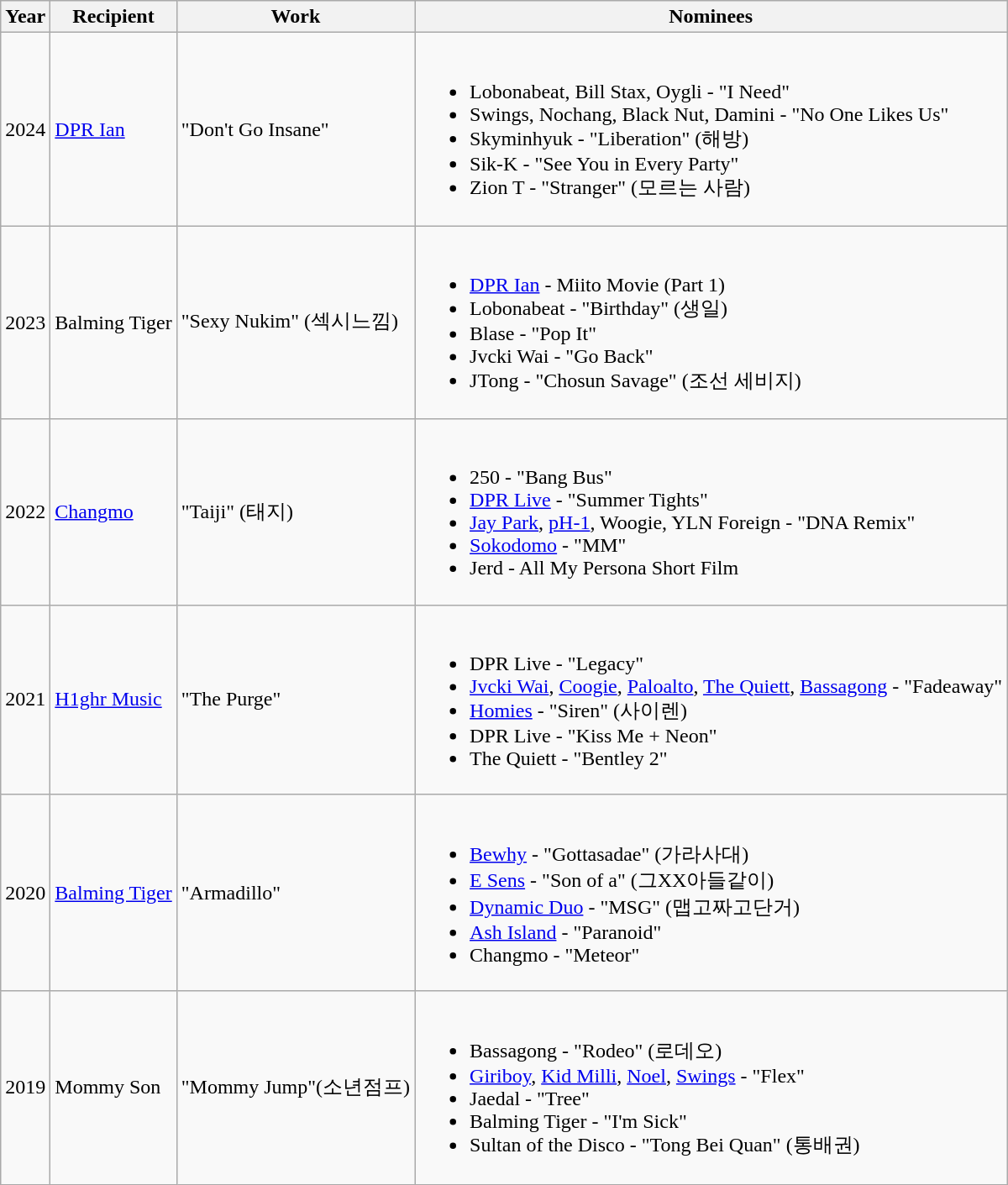<table class="wikitable">
<tr>
<th>Year</th>
<th>Recipient</th>
<th>Work</th>
<th>Nominees</th>
</tr>
<tr>
<td>2024</td>
<td><a href='#'>DPR Ian</a></td>
<td>"Don't Go Insane"</td>
<td><br><ul><li>Lobonabeat, Bill Stax, Oygli - "I Need"</li><li>Swings, Nochang, Black Nut, Damini - "No One Likes Us"</li><li>Skyminhyuk - "Liberation" (해방)</li><li>Sik-K - "See You in Every Party"</li><li>Zion T - "Stranger" (모르는 사람)</li></ul></td>
</tr>
<tr>
<td>2023</td>
<td>Balming Tiger</td>
<td>"Sexy Nukim" (섹시느낌)</td>
<td><br><ul><li><a href='#'>DPR Ian</a> - Miito Movie (Part 1)</li><li>Lobonabeat - "Birthday" (생일)</li><li>Blase - "Pop It"</li><li>Jvcki Wai - "Go Back"</li><li>JTong - "Chosun Savage" (조선 세비지)</li></ul></td>
</tr>
<tr>
<td>2022</td>
<td><a href='#'>Changmo</a></td>
<td>"Taiji" (태지)</td>
<td><br><ul><li>250 - "Bang Bus"</li><li><a href='#'>DPR Live</a> - "Summer Tights"</li><li><a href='#'>Jay Park</a>, <a href='#'>pH-1</a>, Woogie, YLN Foreign - "DNA Remix"</li><li><a href='#'>Sokodomo</a> - "MM"</li><li>Jerd - All My Persona Short Film</li></ul></td>
</tr>
<tr>
<td>2021</td>
<td><a href='#'>H1ghr Music</a></td>
<td>"The Purge"</td>
<td><br><ul><li>DPR Live - "Legacy"</li><li><a href='#'>Jvcki Wai</a>, <a href='#'>Coogie</a>, <a href='#'>Paloalto</a>, <a href='#'>The Quiett</a>, <a href='#'>Bassagong</a> - "Fadeaway"</li><li><a href='#'>Homies</a> - "Siren" (사이렌)</li><li>DPR Live - "Kiss Me + Neon"</li><li>The Quiett - "Bentley 2"</li></ul></td>
</tr>
<tr>
<td>2020</td>
<td><a href='#'>Balming Tiger</a></td>
<td>"Armadillo"</td>
<td><br><ul><li><a href='#'>Bewhy</a> - "Gottasadae" (가라사대)</li><li><a href='#'>E Sens</a> - "Son of a" (그XX아들같이)</li><li><a href='#'>Dynamic Duo</a> - "MSG" (맵고짜고단거)</li><li><a href='#'>Ash Island</a> - "Paranoid"</li><li>Changmo - "Meteor"</li></ul></td>
</tr>
<tr>
<td>2019</td>
<td>Mommy Son</td>
<td>"Mommy Jump"(소년점프)</td>
<td><br><ul><li>Bassagong - "Rodeo" (로데오)</li><li><a href='#'>Giriboy</a>, <a href='#'>Kid Milli</a>, <a href='#'>Noel</a>, <a href='#'>Swings</a> - "Flex"</li><li>Jaedal - "Tree"</li><li>Balming Tiger - "I'm Sick"</li><li>Sultan of the Disco - "Tong Bei Quan" (통배권)</li></ul></td>
</tr>
</table>
